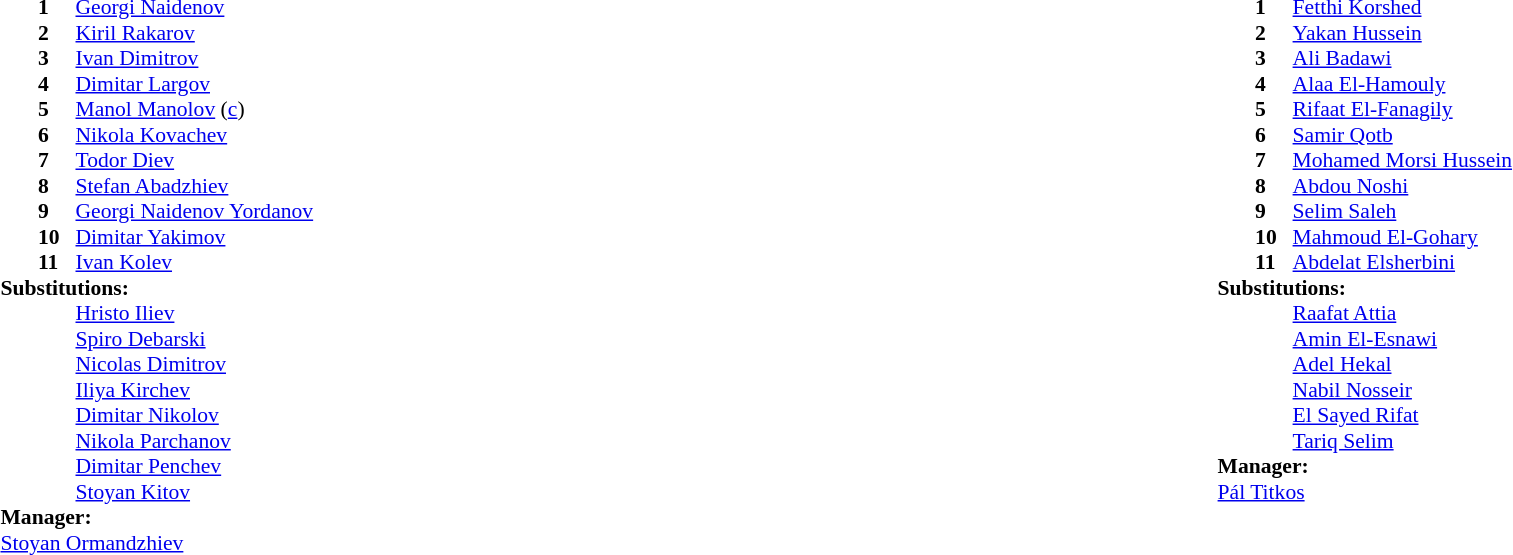<table width="100%">
<tr>
<td valign="top" width="40%"><br><table style="font-size:90%" cellspacing="0" cellpadding="0">
<tr>
<th width=25></th>
<th width=25></th>
</tr>
<tr>
<td></td>
<td><strong>1</strong></td>
<td><a href='#'>Georgi Naidenov</a></td>
</tr>
<tr>
<td></td>
<td><strong>2</strong></td>
<td><a href='#'>Kiril Rakarov</a></td>
</tr>
<tr>
<td></td>
<td><strong>3</strong></td>
<td><a href='#'>Ivan Dimitrov</a></td>
</tr>
<tr>
<td></td>
<td><strong>4</strong></td>
<td><a href='#'>Dimitar Largov</a></td>
</tr>
<tr>
<td></td>
<td><strong>5</strong></td>
<td><a href='#'>Manol Manolov</a> (<a href='#'>c</a>)</td>
</tr>
<tr>
<td></td>
<td><strong>6</strong></td>
<td><a href='#'>Nikola Kovachev</a></td>
</tr>
<tr>
<td></td>
<td><strong>7</strong></td>
<td><a href='#'>Todor Diev</a></td>
</tr>
<tr>
<td></td>
<td><strong>8</strong></td>
<td><a href='#'>Stefan Abadzhiev</a></td>
</tr>
<tr>
<td></td>
<td><strong>9</strong></td>
<td><a href='#'>Georgi Naidenov Yordanov</a></td>
</tr>
<tr>
<td></td>
<td><strong>10</strong></td>
<td><a href='#'>Dimitar Yakimov</a></td>
</tr>
<tr>
<td></td>
<td><strong>11</strong></td>
<td><a href='#'>Ivan Kolev</a></td>
</tr>
<tr>
<td colspan=3><strong>Substitutions:</strong></td>
</tr>
<tr>
<td></td>
<td></td>
<td><a href='#'>Hristo Iliev</a></td>
</tr>
<tr>
<td></td>
<td></td>
<td><a href='#'>Spiro Debarski</a></td>
</tr>
<tr>
<td></td>
<td></td>
<td><a href='#'>Nicolas Dimitrov</a></td>
</tr>
<tr>
<td></td>
<td></td>
<td><a href='#'>Iliya Kirchev</a></td>
</tr>
<tr>
<td></td>
<td></td>
<td><a href='#'>Dimitar Nikolov</a></td>
</tr>
<tr>
<td></td>
<td></td>
<td><a href='#'>Nikola Parchanov</a></td>
</tr>
<tr>
<td></td>
<td></td>
<td><a href='#'>Dimitar Penchev</a></td>
</tr>
<tr>
<td></td>
<td></td>
<td><a href='#'>Stoyan Kitov</a></td>
</tr>
<tr>
<td colspan=3><strong>Manager:</strong></td>
</tr>
<tr>
<td colspan=3> <a href='#'>Stoyan Ormandzhiev</a></td>
</tr>
</table>
</td>
<td valign="top" width="50%"><br><table style="font-size:90%; margin:auto" cellspacing="0" cellpadding="0">
<tr>
<th width=25></th>
<th width=25></th>
</tr>
<tr>
<td></td>
<td><strong>1</strong></td>
<td><a href='#'>Fetthi Korshed</a></td>
</tr>
<tr>
<td></td>
<td><strong>2</strong></td>
<td><a href='#'>Yakan Hussein</a></td>
</tr>
<tr>
<td></td>
<td><strong>3</strong></td>
<td><a href='#'>Ali Badawi</a></td>
</tr>
<tr>
<td></td>
<td><strong>4</strong></td>
<td><a href='#'>Alaa El-Hamouly</a></td>
</tr>
<tr>
<td></td>
<td><strong>5</strong></td>
<td><a href='#'>Rifaat El-Fanagily</a></td>
</tr>
<tr>
<td></td>
<td><strong>6</strong></td>
<td><a href='#'>Samir Qotb</a></td>
</tr>
<tr>
<td></td>
<td><strong>7</strong></td>
<td><a href='#'>Mohamed Morsi Hussein</a></td>
</tr>
<tr>
<td></td>
<td><strong>8</strong></td>
<td><a href='#'>Abdou Noshi</a></td>
</tr>
<tr>
<td></td>
<td><strong>9</strong></td>
<td><a href='#'>Selim Saleh</a></td>
</tr>
<tr>
<td></td>
<td><strong>10</strong></td>
<td><a href='#'>Mahmoud El-Gohary</a></td>
</tr>
<tr>
<td></td>
<td><strong>11</strong></td>
<td><a href='#'>Abdelat Elsherbini</a></td>
</tr>
<tr>
<td colspan=3><strong>Substitutions:</strong></td>
</tr>
<tr>
<td></td>
<td></td>
<td><a href='#'>Raafat Attia</a></td>
</tr>
<tr>
<td></td>
<td></td>
<td><a href='#'>Amin El-Esnawi</a></td>
</tr>
<tr>
<td></td>
<td></td>
<td><a href='#'>Adel Hekal</a></td>
</tr>
<tr>
<td></td>
<td></td>
<td><a href='#'>Nabil Nosseir</a></td>
</tr>
<tr>
<td></td>
<td></td>
<td><a href='#'>El Sayed Rifat</a></td>
</tr>
<tr>
<td></td>
<td></td>
<td><a href='#'>Tariq Selim</a></td>
</tr>
<tr>
<td colspan=3><strong>Manager:</strong></td>
</tr>
<tr>
<td colspan=3> <a href='#'>Pál Titkos</a></td>
</tr>
</table>
</td>
</tr>
</table>
